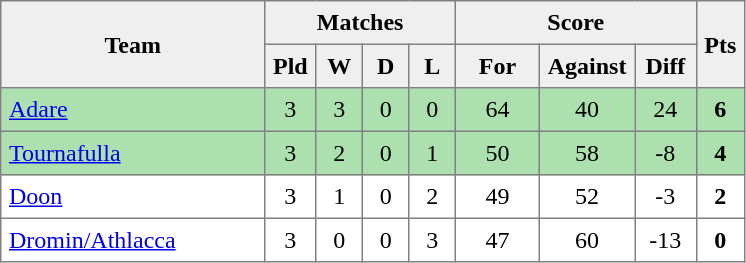<table style=border-collapse:collapse border=1 cellspacing=0 cellpadding=5>
<tr align=center bgcolor=#efefef>
<th rowspan=2 width=165>Team</th>
<th colspan=4>Matches</th>
<th colspan=3>Score</th>
<th rowspan=2width=20>Pts</th>
</tr>
<tr align=center bgcolor=#efefef>
<th width=20>Pld</th>
<th width=20>W</th>
<th width=20>D</th>
<th width=20>L</th>
<th width=45>For</th>
<th width=45>Against</th>
<th width=30>Diff</th>
</tr>
<tr align=center style="background:#ACE1AF;">
<td style="text-align:left;"><a href='#'>Adare</a></td>
<td>3</td>
<td>3</td>
<td>0</td>
<td>0</td>
<td>64</td>
<td>40</td>
<td>24</td>
<td><strong>6</strong></td>
</tr>
<tr align=center style="background:#ACE1AF;">
<td style="text-align:left;"><a href='#'>Tournafulla</a></td>
<td>3</td>
<td>2</td>
<td>0</td>
<td>1</td>
<td>50</td>
<td>58</td>
<td>-8</td>
<td><strong>4</strong></td>
</tr>
<tr align=center>
<td style="text-align:left;"><a href='#'>Doon</a></td>
<td>3</td>
<td>1</td>
<td>0</td>
<td>2</td>
<td>49</td>
<td>52</td>
<td>-3</td>
<td><strong>2</strong></td>
</tr>
<tr align=center>
<td style="text-align:left;"><a href='#'>Dromin/Athlacca</a></td>
<td>3</td>
<td>0</td>
<td>0</td>
<td>3</td>
<td>47</td>
<td>60</td>
<td>-13</td>
<td><strong>0</strong></td>
</tr>
</table>
